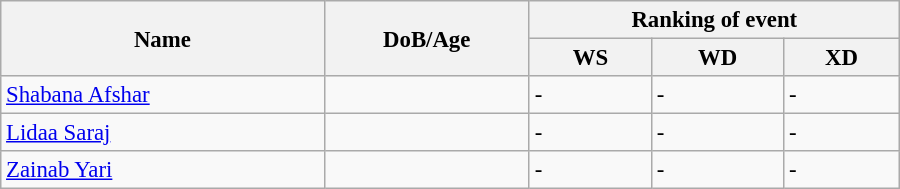<table class="wikitable" style="width:600px; font-size:95%;">
<tr>
<th rowspan="2" align="left">Name</th>
<th rowspan="2" align="left">DoB/Age</th>
<th colspan="3" align="center">Ranking of event</th>
</tr>
<tr>
<th align="center">WS</th>
<th>WD</th>
<th align="center">XD</th>
</tr>
<tr>
<td><a href='#'>Shabana Afshar</a></td>
<td></td>
<td>-</td>
<td>-</td>
<td>-</td>
</tr>
<tr>
<td><a href='#'>Lidaa Saraj</a></td>
<td></td>
<td>-</td>
<td>-</td>
<td>-</td>
</tr>
<tr>
<td><a href='#'>Zainab Yari</a></td>
<td></td>
<td>-</td>
<td>-</td>
<td>-</td>
</tr>
</table>
